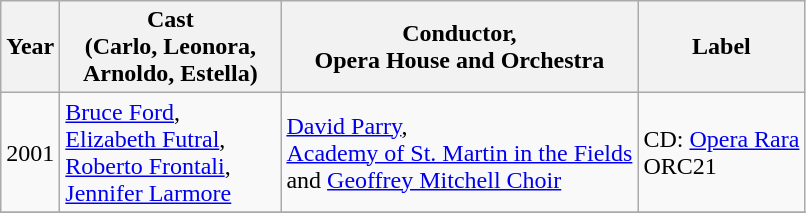<table class="wikitable">
<tr>
<th>Year</th>
<th width="140">Cast<br>(Carlo,  Leonora, Arnoldo, Estella)</th>
<th>Conductor,<br>Opera House and Orchestra</th>
<th>Label</th>
</tr>
<tr>
<td>2001</td>
<td><a href='#'>Bruce Ford</a>,<br> <a href='#'>Elizabeth Futral</a>,<br><a href='#'>Roberto Frontali</a>,<br><a href='#'>Jennifer Larmore</a></td>
<td><a href='#'>David Parry</a>,<br><a href='#'>Academy of St. Martin in the Fields</a><br>and <a href='#'>Geoffrey Mitchell Choir</a></td>
<td>CD: <a href='#'>Opera Rara</a><br> ORC21</td>
</tr>
<tr>
</tr>
</table>
